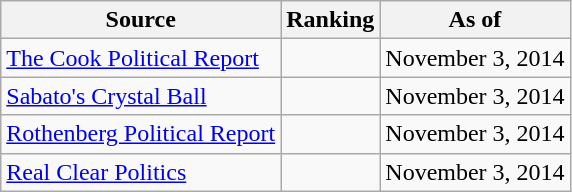<table class="wikitable" style="text-align:center">
<tr>
<th>Source</th>
<th>Ranking</th>
<th>As of</th>
</tr>
<tr>
<td align=left><a href='#'>The Cook Political Report</a></td>
<td></td>
<td>November 3, 2014</td>
</tr>
<tr>
<td align=left><a href='#'>Sabato's Crystal Ball</a></td>
<td></td>
<td>November 3, 2014</td>
</tr>
<tr>
<td align=left><a href='#'>Rothenberg Political Report</a></td>
<td></td>
<td>November 3, 2014</td>
</tr>
<tr>
<td align=left><a href='#'>Real Clear Politics</a></td>
<td></td>
<td>November 3, 2014</td>
</tr>
</table>
